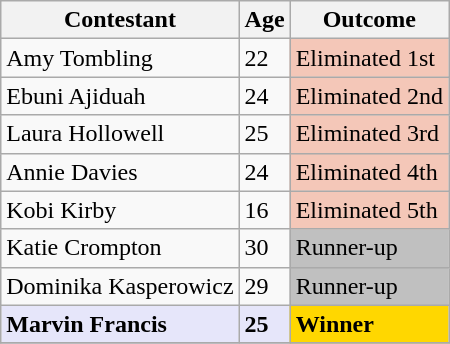<table class="wikitable">
<tr>
<th>Contestant</th>
<th>Age</th>
<th>Outcome</th>
</tr>
<tr>
<td>Amy Tombling</td>
<td>22</td>
<td style="background:#f4c7b8;">Eliminated 1st</td>
</tr>
<tr>
<td>Ebuni Ajiduah</td>
<td>24</td>
<td style="background:#f4c7b8;">Eliminated 2nd</td>
</tr>
<tr>
<td>Laura Hollowell</td>
<td>25</td>
<td style="background:#f4c7b8;">Eliminated 3rd</td>
</tr>
<tr>
<td>Annie Davies</td>
<td>24</td>
<td style="background:#f4c7b8;">Eliminated 4th</td>
</tr>
<tr>
<td>Kobi Kirby</td>
<td>16</td>
<td style="background:#f4c7b8;">Eliminated 5th</td>
</tr>
<tr>
<td>Katie Crompton</td>
<td>30</td>
<td style=background:silver;>Runner-up</td>
</tr>
<tr>
<td>Dominika Kasperowicz</td>
<td>29</td>
<td style=background:silver;>Runner-up</td>
</tr>
<tr>
<td style="background:lavender;"><strong>Marvin Francis</strong></td>
<td style="background:lavender;"><strong>25</strong></td>
<td style=background:gold><strong>Winner</strong></td>
</tr>
<tr>
</tr>
</table>
